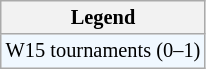<table class=wikitable style="font-size:85%">
<tr>
<th>Legend</th>
</tr>
<tr style="background:#f0f8ff;">
<td>W15 tournaments (0–1)</td>
</tr>
</table>
